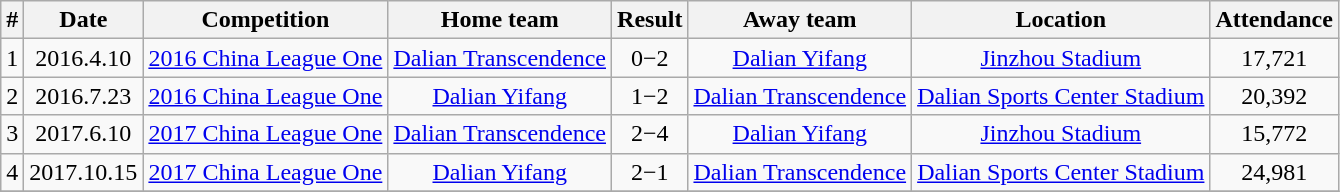<table class="wikitable" style="text-align:center">
<tr>
<th>#</th>
<th>Date</th>
<th>Competition</th>
<th>Home team</th>
<th>Result</th>
<th>Away team</th>
<th>Location</th>
<th>Attendance</th>
</tr>
<tr>
<td>1</td>
<td>2016.4.10</td>
<td><a href='#'>2016 China League One</a></td>
<td><a href='#'>Dalian Transcendence</a></td>
<td>0−2</td>
<td><a href='#'>Dalian Yifang</a></td>
<td><a href='#'>Jinzhou Stadium</a></td>
<td>17,721</td>
</tr>
<tr>
<td>2</td>
<td>2016.7.23</td>
<td><a href='#'>2016 China League One</a></td>
<td><a href='#'>Dalian Yifang</a></td>
<td>1−2</td>
<td><a href='#'>Dalian Transcendence</a></td>
<td><a href='#'>Dalian Sports Center Stadium</a></td>
<td>20,392</td>
</tr>
<tr>
<td>3</td>
<td>2017.6.10</td>
<td><a href='#'>2017 China League One</a></td>
<td><a href='#'>Dalian Transcendence</a></td>
<td>2−4</td>
<td><a href='#'>Dalian Yifang</a></td>
<td><a href='#'>Jinzhou Stadium</a></td>
<td>15,772</td>
</tr>
<tr>
<td>4</td>
<td>2017.10.15</td>
<td><a href='#'>2017 China League One</a></td>
<td><a href='#'>Dalian Yifang</a></td>
<td>2−1</td>
<td><a href='#'>Dalian Transcendence</a></td>
<td><a href='#'>Dalian Sports Center Stadium</a></td>
<td>24,981</td>
</tr>
<tr>
</tr>
</table>
